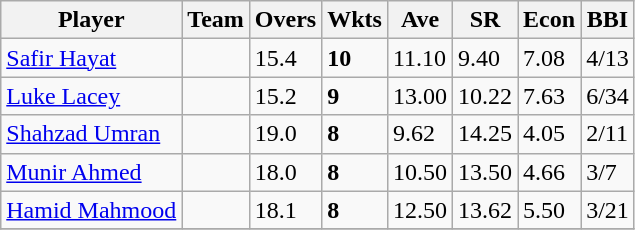<table class="wikitable">
<tr>
<th>Player</th>
<th>Team</th>
<th>Overs</th>
<th>Wkts</th>
<th>Ave</th>
<th>SR</th>
<th>Econ</th>
<th>BBI</th>
</tr>
<tr>
<td><a href='#'>Safir Hayat</a></td>
<td></td>
<td>15.4</td>
<td><strong>10</strong></td>
<td>11.10</td>
<td>9.40</td>
<td>7.08</td>
<td>4/13</td>
</tr>
<tr>
<td><a href='#'>Luke Lacey</a></td>
<td></td>
<td>15.2</td>
<td><strong>9</strong></td>
<td>13.00</td>
<td>10.22</td>
<td>7.63</td>
<td>6/34</td>
</tr>
<tr>
<td><a href='#'>Shahzad Umran</a></td>
<td></td>
<td>19.0</td>
<td><strong>8</strong></td>
<td>9.62</td>
<td>14.25</td>
<td>4.05</td>
<td>2/11</td>
</tr>
<tr>
<td><a href='#'>Munir Ahmed</a></td>
<td></td>
<td>18.0</td>
<td><strong>8</strong></td>
<td>10.50</td>
<td>13.50</td>
<td>4.66</td>
<td>3/7</td>
</tr>
<tr>
<td><a href='#'>Hamid Mahmood</a></td>
<td></td>
<td>18.1</td>
<td><strong>8</strong></td>
<td>12.50</td>
<td>13.62</td>
<td>5.50</td>
<td>3/21</td>
</tr>
<tr>
</tr>
</table>
